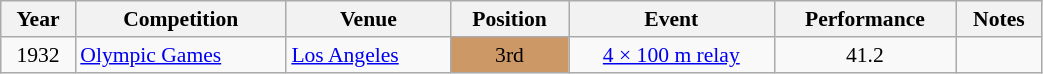<table class="wikitable" width=55% style="font-size:90%; text-align:center;">
<tr>
<th>Year</th>
<th>Competition</th>
<th>Venue</th>
<th>Position</th>
<th>Event</th>
<th>Performance</th>
<th>Notes</th>
</tr>
<tr>
<td rowspan=1>1932</td>
<td rowspan=1 align=left><a href='#'>Olympic Games</a></td>
<td rowspan=1 align=left> <a href='#'>Los Angeles</a></td>
<td bgcolor=cc9966>3rd</td>
<td><a href='#'>4 × 100 m relay</a></td>
<td>41.2</td>
<td></td>
</tr>
</table>
